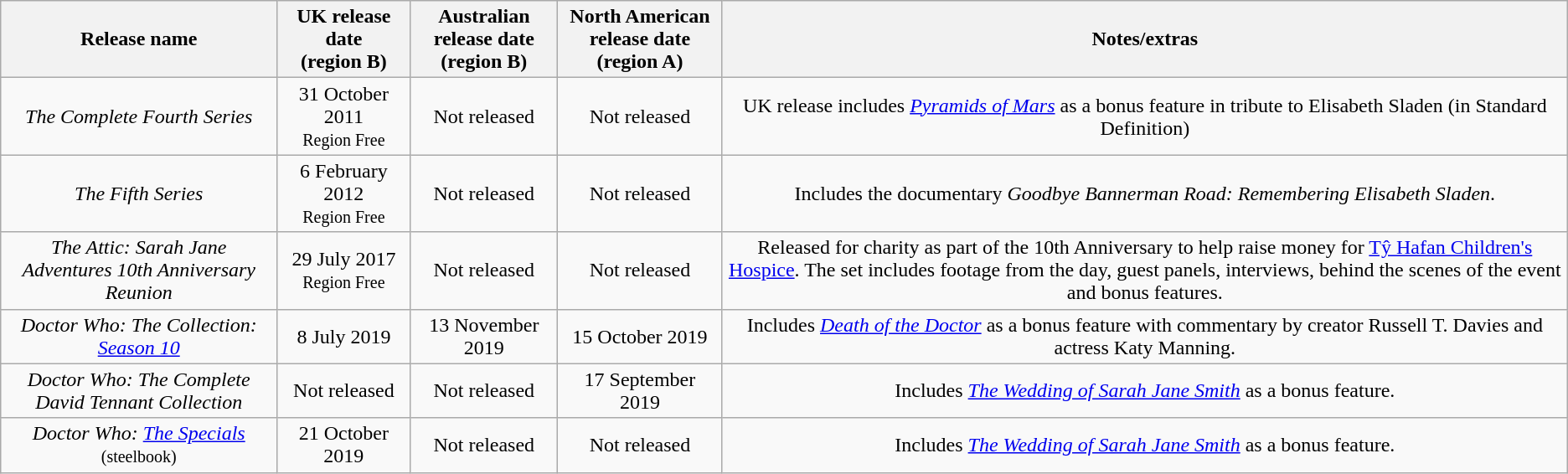<table class="wikitable" style="text-align:center;">
<tr>
<th>Release name</th>
<th>UK release date<br>(region B)</th>
<th>Australian release date<br>(region B)</th>
<th>North American release date<br>(region A)</th>
<th>Notes/extras</th>
</tr>
<tr>
<td><em>The Complete Fourth Series</em></td>
<td>31 October 2011<br><small>Region Free</small></td>
<td>Not released</td>
<td>Not released</td>
<td>UK release includes <em><a href='#'>Pyramids of Mars</a></em> as a bonus feature in tribute to Elisabeth Sladen (in Standard Definition)</td>
</tr>
<tr>
<td><em>The Fifth Series</em></td>
<td>6 February 2012<br><small>Region Free</small></td>
<td>Not released</td>
<td>Not released</td>
<td>Includes the documentary <em>Goodbye Bannerman Road: Remembering Elisabeth Sladen</em>.</td>
</tr>
<tr>
<td><em>The Attic: Sarah Jane Adventures 10th Anniversary Reunion</em></td>
<td>29 July 2017 <small>Region Free</small></td>
<td>Not released</td>
<td>Not released</td>
<td>Released for charity as part of the 10th Anniversary to help raise money for <a href='#'>Tŷ Hafan Children's Hospice</a>. The set includes footage from the day, guest panels, interviews, behind the scenes of the event and bonus features.</td>
</tr>
<tr>
<td><em>Doctor Who: The Collection: <a href='#'>Season 10</a></em></td>
<td>8 July 2019</td>
<td>13 November 2019</td>
<td>15 October 2019</td>
<td>Includes <em><a href='#'>Death of the Doctor</a></em> as a bonus feature with commentary by creator Russell T. Davies and actress Katy Manning.</td>
</tr>
<tr>
<td><em>Doctor Who: The Complete David Tennant Collection</em></td>
<td>Not released</td>
<td>Not released</td>
<td>17 September 2019</td>
<td>Includes <em><a href='#'>The Wedding of Sarah Jane Smith</a></em> as a bonus feature.</td>
</tr>
<tr>
<td><em>Doctor Who: <a href='#'>The Specials</a></em> <small>(steelbook)</small></td>
<td>21 October 2019</td>
<td>Not released</td>
<td>Not released</td>
<td>Includes <em><a href='#'>The Wedding of Sarah Jane Smith</a></em> as a bonus feature.</td>
</tr>
</table>
